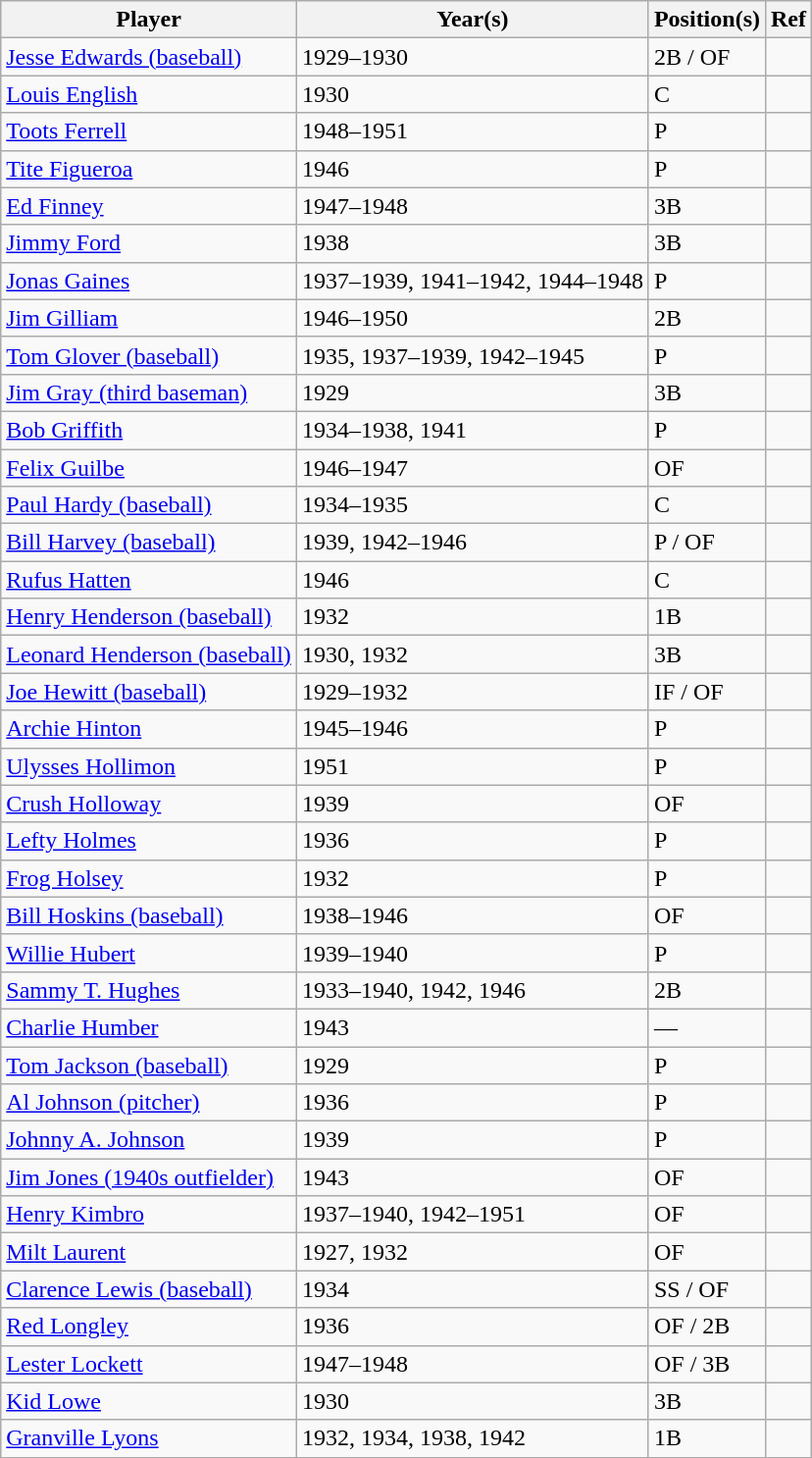<table class="wikitable">
<tr>
<th>Player</th>
<th>Year(s)</th>
<th>Position(s)</th>
<th>Ref</th>
</tr>
<tr>
<td><a href='#'>Jesse Edwards (baseball)</a></td>
<td>1929–1930</td>
<td>2B / OF</td>
<td></td>
</tr>
<tr>
<td><a href='#'>Louis English</a></td>
<td>1930</td>
<td>C</td>
<td></td>
</tr>
<tr>
<td><a href='#'>Toots Ferrell</a></td>
<td>1948–1951</td>
<td>P</td>
<td></td>
</tr>
<tr>
<td><a href='#'>Tite Figueroa</a></td>
<td>1946</td>
<td>P</td>
<td></td>
</tr>
<tr>
<td><a href='#'>Ed Finney</a></td>
<td>1947–1948</td>
<td>3B</td>
<td></td>
</tr>
<tr>
<td><a href='#'>Jimmy Ford</a></td>
<td>1938</td>
<td>3B</td>
<td></td>
</tr>
<tr>
<td><a href='#'>Jonas Gaines</a></td>
<td>1937–1939, 1941–1942, 1944–1948</td>
<td>P</td>
<td></td>
</tr>
<tr>
<td><a href='#'>Jim Gilliam</a></td>
<td>1946–1950</td>
<td>2B</td>
<td></td>
</tr>
<tr>
<td><a href='#'>Tom Glover (baseball)</a></td>
<td>1935, 1937–1939, 1942–1945</td>
<td>P</td>
<td></td>
</tr>
<tr>
<td><a href='#'>Jim Gray (third baseman)</a></td>
<td>1929</td>
<td>3B</td>
<td></td>
</tr>
<tr>
<td><a href='#'>Bob Griffith</a></td>
<td>1934–1938, 1941</td>
<td>P</td>
<td></td>
</tr>
<tr>
<td><a href='#'>Felix Guilbe</a></td>
<td>1946–1947</td>
<td>OF</td>
<td></td>
</tr>
<tr>
<td><a href='#'>Paul Hardy (baseball)</a></td>
<td>1934–1935</td>
<td>C</td>
<td></td>
</tr>
<tr>
<td><a href='#'>Bill Harvey (baseball)</a></td>
<td>1939, 1942–1946</td>
<td>P / OF</td>
<td></td>
</tr>
<tr>
<td><a href='#'>Rufus Hatten</a></td>
<td>1946</td>
<td>C</td>
<td></td>
</tr>
<tr>
<td><a href='#'>Henry Henderson (baseball)</a></td>
<td>1932</td>
<td>1B</td>
<td></td>
</tr>
<tr>
<td><a href='#'>Leonard Henderson (baseball)</a></td>
<td>1930, 1932</td>
<td>3B</td>
<td></td>
</tr>
<tr>
<td><a href='#'>Joe Hewitt (baseball)</a></td>
<td>1929–1932</td>
<td>IF / OF</td>
<td></td>
</tr>
<tr>
<td><a href='#'>Archie Hinton</a></td>
<td>1945–1946</td>
<td>P</td>
<td></td>
</tr>
<tr>
<td><a href='#'>Ulysses Hollimon</a></td>
<td>1951</td>
<td>P</td>
<td></td>
</tr>
<tr>
<td><a href='#'>Crush Holloway</a></td>
<td>1939</td>
<td>OF</td>
<td></td>
</tr>
<tr>
<td><a href='#'>Lefty Holmes</a></td>
<td>1936</td>
<td>P</td>
<td></td>
</tr>
<tr>
<td><a href='#'>Frog Holsey</a></td>
<td>1932</td>
<td>P</td>
<td></td>
</tr>
<tr>
<td><a href='#'>Bill Hoskins (baseball)</a></td>
<td>1938–1946</td>
<td>OF</td>
<td></td>
</tr>
<tr>
<td><a href='#'>Willie Hubert</a></td>
<td>1939–1940</td>
<td>P</td>
<td></td>
</tr>
<tr>
<td><a href='#'>Sammy T. Hughes</a></td>
<td>1933–1940, 1942, 1946</td>
<td>2B</td>
<td></td>
</tr>
<tr>
<td><a href='#'>Charlie Humber</a></td>
<td>1943</td>
<td>—</td>
<td></td>
</tr>
<tr>
<td><a href='#'>Tom Jackson (baseball)</a></td>
<td>1929</td>
<td>P</td>
<td></td>
</tr>
<tr>
<td><a href='#'>Al Johnson (pitcher)</a></td>
<td>1936</td>
<td>P</td>
<td></td>
</tr>
<tr>
<td><a href='#'>Johnny A. Johnson</a></td>
<td>1939</td>
<td>P</td>
<td></td>
</tr>
<tr>
<td><a href='#'>Jim Jones (1940s outfielder)</a></td>
<td>1943</td>
<td>OF</td>
<td></td>
</tr>
<tr>
<td><a href='#'>Henry Kimbro</a></td>
<td>1937–1940, 1942–1951</td>
<td>OF</td>
<td></td>
</tr>
<tr>
<td><a href='#'>Milt Laurent</a></td>
<td>1927, 1932</td>
<td>OF</td>
<td></td>
</tr>
<tr>
<td><a href='#'>Clarence Lewis (baseball)</a></td>
<td>1934</td>
<td>SS / OF</td>
<td></td>
</tr>
<tr>
<td><a href='#'>Red Longley</a></td>
<td>1936</td>
<td>OF / 2B</td>
<td></td>
</tr>
<tr>
<td><a href='#'>Lester Lockett</a></td>
<td>1947–1948</td>
<td>OF / 3B</td>
<td></td>
</tr>
<tr>
<td><a href='#'>Kid Lowe</a></td>
<td>1930</td>
<td>3B</td>
<td></td>
</tr>
<tr>
<td><a href='#'>Granville Lyons</a></td>
<td>1932, 1934, 1938, 1942</td>
<td>1B</td>
<td></td>
</tr>
</table>
